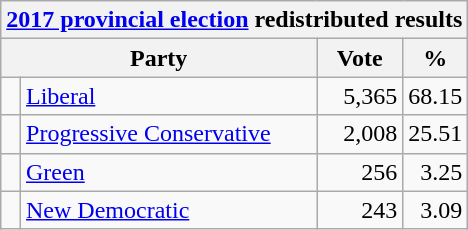<table class="wikitable">
<tr>
<th colspan="4"><a href='#'>2017 provincial election</a> redistributed results</th>
</tr>
<tr>
<th bgcolor="#DDDDFF" width="130px" colspan="2">Party</th>
<th bgcolor="#DDDDFF" width="50px">Vote</th>
<th bgcolor="#DDDDFF" width="30px">%</th>
</tr>
<tr>
<td> </td>
<td><a href='#'>Liberal</a></td>
<td align=right>5,365</td>
<td align=right>68.15</td>
</tr>
<tr>
<td> </td>
<td><a href='#'>Progressive Conservative</a></td>
<td align=right>2,008</td>
<td align=right>25.51</td>
</tr>
<tr>
<td> </td>
<td><a href='#'>Green</a></td>
<td align=right>256</td>
<td align=right>3.25</td>
</tr>
<tr>
<td> </td>
<td><a href='#'>New Democratic</a></td>
<td align=right>243</td>
<td align=right>3.09</td>
</tr>
</table>
